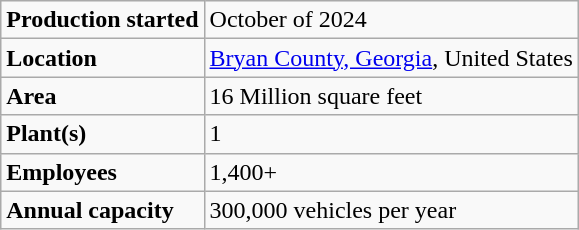<table class="wikitable">
<tr>
<td><strong>Production started</strong></td>
<td>October of 2024</td>
</tr>
<tr>
<td><strong>Location</strong></td>
<td><a href='#'>Bryan County, Georgia</a>, United States</td>
</tr>
<tr>
<td><strong>Area</strong></td>
<td>16 Million square feet</td>
</tr>
<tr>
<td><strong>Plant(s)</strong></td>
<td>1</td>
</tr>
<tr>
<td><strong>Employees</strong></td>
<td>1,400+</td>
</tr>
<tr>
<td><strong>Annual capacity</strong></td>
<td>300,000 vehicles per year </td>
</tr>
</table>
